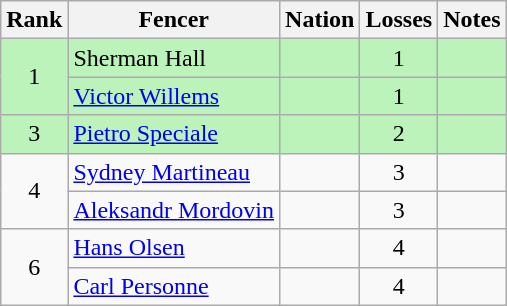<table class="wikitable sortable" style="text-align:center">
<tr>
<th>Rank</th>
<th>Fencer</th>
<th>Nation</th>
<th>Losses</th>
<th>Notes</th>
</tr>
<tr bgcolor=bbf3bb>
<td rowspan=2>1</td>
<td align=left>Sherman Hall</td>
<td align=left></td>
<td>1</td>
<td></td>
</tr>
<tr bgcolor=bbf3bb>
<td align=left><a href='#'>Victor Willems</a></td>
<td align=left></td>
<td>1</td>
<td></td>
</tr>
<tr bgcolor=bbf3bb>
<td>3</td>
<td align=left><a href='#'>Pietro Speciale</a></td>
<td align=left></td>
<td>2</td>
<td></td>
</tr>
<tr>
<td rowspan=2>4</td>
<td align=left><a href='#'>Sydney Martineau</a></td>
<td align=left></td>
<td>3</td>
<td></td>
</tr>
<tr>
<td align=left><a href='#'>Aleksandr Mordovin</a></td>
<td align=left></td>
<td>3</td>
<td></td>
</tr>
<tr>
<td rowspan=2>6</td>
<td align=left><a href='#'>Hans Olsen</a></td>
<td align=left></td>
<td>4</td>
<td></td>
</tr>
<tr>
<td align=left><a href='#'>Carl Personne</a></td>
<td align=left></td>
<td>4</td>
<td></td>
</tr>
</table>
